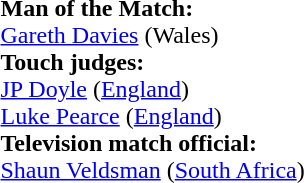<table style="width:100%">
<tr>
<td><br><strong>Man of the Match:</strong>
<br><a href='#'>Gareth Davies</a> (Wales)<br><strong>Touch judges:</strong>
<br><a href='#'>JP Doyle</a> (<a href='#'>England</a>)
<br><a href='#'>Luke Pearce</a> (<a href='#'>England</a>)
<br><strong>Television match official:</strong>
<br><a href='#'>Shaun Veldsman</a> (<a href='#'>South Africa</a>)</td>
</tr>
</table>
